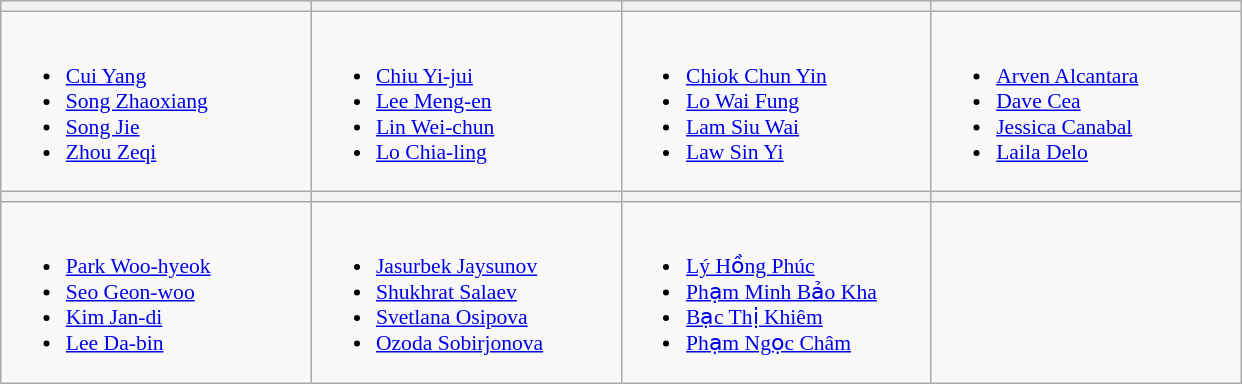<table class="wikitable" style="font-size:90%">
<tr>
<th width=200></th>
<th width=200></th>
<th width=200></th>
<th width=200></th>
</tr>
<tr>
<td valign=top><br><ul><li><a href='#'>Cui Yang</a></li><li><a href='#'>Song Zhaoxiang</a></li><li><a href='#'>Song Jie</a></li><li><a href='#'>Zhou Zeqi</a></li></ul></td>
<td valign=top><br><ul><li><a href='#'>Chiu Yi-jui</a></li><li><a href='#'>Lee Meng-en</a></li><li><a href='#'>Lin Wei-chun</a></li><li><a href='#'>Lo Chia-ling</a></li></ul></td>
<td valign=top><br><ul><li><a href='#'>Chiok Chun Yin</a></li><li><a href='#'>Lo Wai Fung</a></li><li><a href='#'>Lam Siu Wai</a></li><li><a href='#'>Law Sin Yi</a></li></ul></td>
<td valign=top><br><ul><li><a href='#'>Arven Alcantara</a></li><li><a href='#'>Dave Cea</a></li><li><a href='#'>Jessica Canabal</a></li><li><a href='#'>Laila Delo</a></li></ul></td>
</tr>
<tr>
<th></th>
<th></th>
<th></th>
<th></th>
</tr>
<tr>
<td valign=top><br><ul><li><a href='#'>Park Woo-hyeok</a></li><li><a href='#'>Seo Geon-woo</a></li><li><a href='#'>Kim Jan-di</a></li><li><a href='#'>Lee Da-bin</a></li></ul></td>
<td valign=top><br><ul><li><a href='#'>Jasurbek Jaysunov</a></li><li><a href='#'>Shukhrat Salaev</a></li><li><a href='#'>Svetlana Osipova</a></li><li><a href='#'>Ozoda Sobirjonova</a></li></ul></td>
<td valign=top><br><ul><li><a href='#'>Lý Hồng Phúc</a></li><li><a href='#'>Phạm Minh Bảo Kha</a></li><li><a href='#'>Bạc Thị Khiêm</a></li><li><a href='#'>Phạm Ngọc Châm</a></li></ul></td>
<td valign=top></td>
</tr>
</table>
